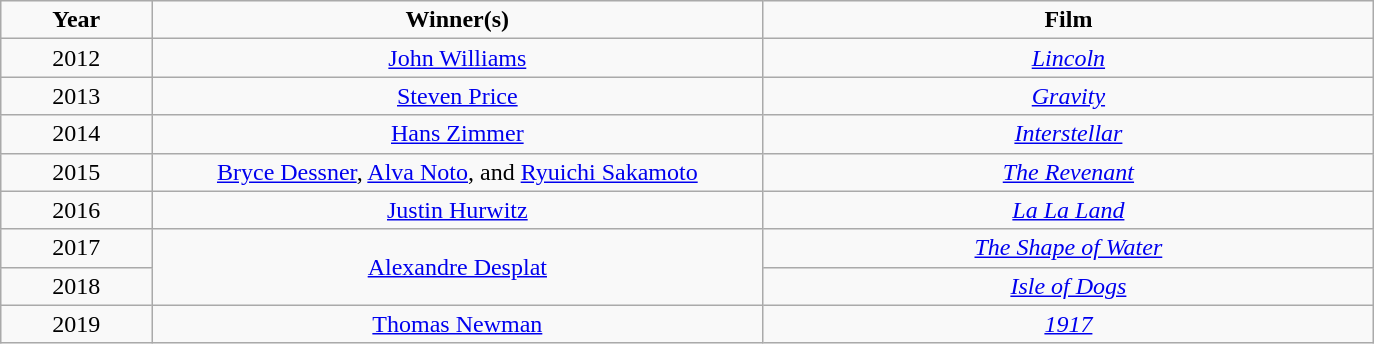<table class="wikitable" width="auto" cellpadding="5">
<tr style="text-align:center;">
<td style="width: 70pt;"><strong>Year</strong></td>
<td style="width: 300pt;"><strong>Winner(s)</strong></td>
<td style="width: 300pt;"><strong>Film</strong></td>
</tr>
<tr style="text-align:center;">
<td>2012</td>
<td><a href='#'>John Williams</a></td>
<td><em><a href='#'>Lincoln</a></em></td>
</tr>
<tr style="text-align:center;">
<td>2013</td>
<td><a href='#'>Steven Price</a></td>
<td><em><a href='#'>Gravity</a></em></td>
</tr>
<tr style="text-align:center;">
<td>2014</td>
<td><a href='#'>Hans Zimmer</a></td>
<td><em><a href='#'>Interstellar</a></em></td>
</tr>
<tr style="text-align:center;">
<td>2015</td>
<td><a href='#'>Bryce Dessner</a>, <a href='#'>Alva Noto</a>, and <a href='#'>Ryuichi Sakamoto</a></td>
<td><em><a href='#'>The Revenant</a></em></td>
</tr>
<tr style="text-align:center;">
<td>2016</td>
<td><a href='#'>Justin Hurwitz</a></td>
<td><em><a href='#'>La La Land</a></em></td>
</tr>
<tr style="text-align:center;">
<td>2017</td>
<td rowspan="2"><a href='#'>Alexandre Desplat</a></td>
<td><em><a href='#'>The Shape of Water</a></em></td>
</tr>
<tr style="text-align:center;">
<td>2018</td>
<td><em><a href='#'>Isle of Dogs</a></em></td>
</tr>
<tr style="text-align:center;">
<td>2019</td>
<td><a href='#'>Thomas Newman</a></td>
<td><em><a href='#'>1917</a></em></td>
</tr>
</table>
